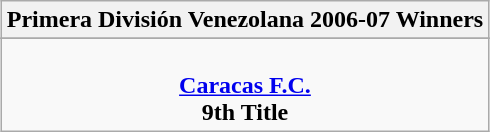<table class="wikitable" style="text-align: center; margin: 0 auto;">
<tr>
<th>Primera División Venezolana 2006-07 Winners</th>
</tr>
<tr>
</tr>
<tr>
<td><br><strong><a href='#'>Caracas F.C.</a></strong><br><strong>9th Title</strong></td>
</tr>
</table>
